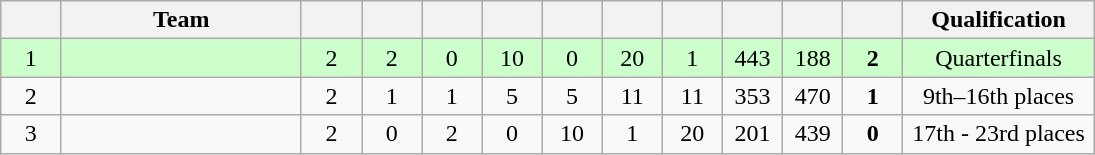<table class="wikitable" style="text-align:center" width="730">
<tr>
<th width="5.5%"></th>
<th width="22%">Team</th>
<th width="5.5%"></th>
<th width="5.5%"></th>
<th width="5.5%"></th>
<th width="5.5%"></th>
<th width="5.5%"></th>
<th width="5.5%"></th>
<th width="5.5%"></th>
<th width="5.5%"></th>
<th width="5.5%"></th>
<th width="5.5%"></th>
<th width="18%">Qualification</th>
</tr>
<tr bgcolor="ccffcc">
<td>1</td>
<td style="text-align:left"></td>
<td>2</td>
<td>2</td>
<td>0</td>
<td>10</td>
<td>0</td>
<td>20</td>
<td>1</td>
<td>443</td>
<td>188</td>
<td><strong>2</strong></td>
<td>Quarterfinals</td>
</tr>
<tr>
<td>2</td>
<td style="text-align:left"></td>
<td>2</td>
<td>1</td>
<td>1</td>
<td>5</td>
<td>5</td>
<td>11</td>
<td>11</td>
<td>353</td>
<td>470</td>
<td><strong>1</strong></td>
<td>9th–16th places</td>
</tr>
<tr>
<td>3</td>
<td style="text-align:left"></td>
<td>2</td>
<td>0</td>
<td>2</td>
<td>0</td>
<td>10</td>
<td>1</td>
<td>20</td>
<td>201</td>
<td>439</td>
<td><strong>0</strong></td>
<td>17th - 23rd places</td>
</tr>
</table>
